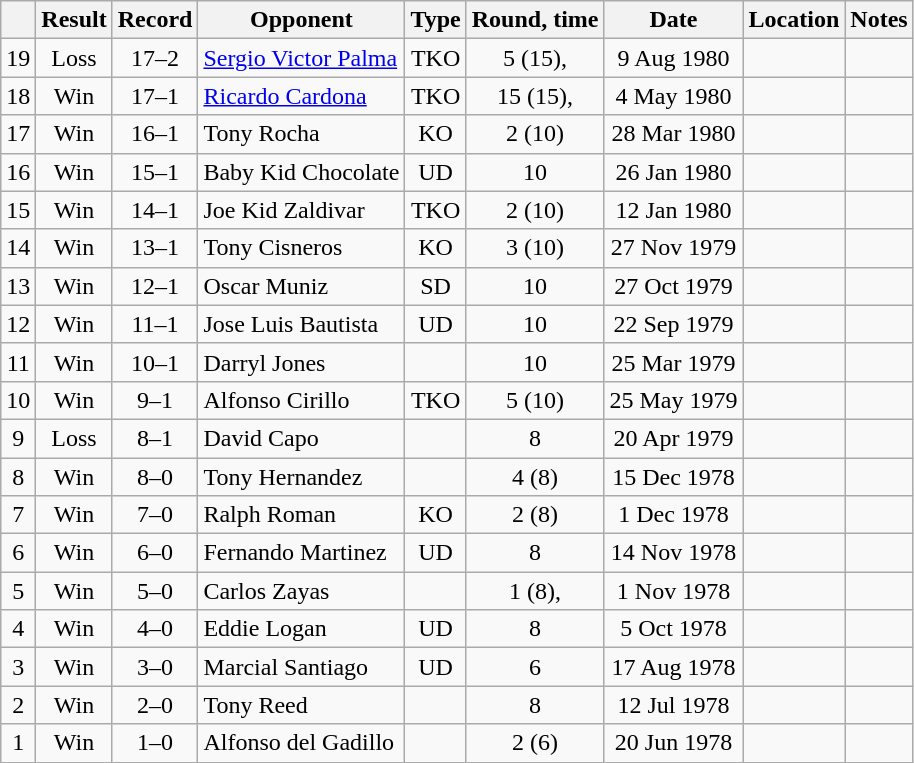<table class=wikitable style=text-align:center>
<tr>
<th></th>
<th>Result</th>
<th>Record</th>
<th>Opponent</th>
<th>Type</th>
<th>Round, time</th>
<th>Date</th>
<th>Location</th>
<th>Notes</th>
</tr>
<tr>
<td>19</td>
<td>Loss</td>
<td>17–2</td>
<td align=left><a href='#'>Sergio Victor Palma</a></td>
<td>TKO</td>
<td>5 (15), </td>
<td>9 Aug 1980</td>
<td align=left></td>
<td align=left></td>
</tr>
<tr>
<td>18</td>
<td>Win</td>
<td>17–1</td>
<td align=left><a href='#'>Ricardo Cardona</a></td>
<td>TKO</td>
<td>15 (15), </td>
<td>4 May 1980</td>
<td align=left></td>
<td align=left></td>
</tr>
<tr>
<td>17</td>
<td>Win</td>
<td>16–1</td>
<td align=left>Tony Rocha</td>
<td>KO</td>
<td>2 (10)</td>
<td>28 Mar 1980</td>
<td align=left></td>
<td align=left></td>
</tr>
<tr>
<td>16</td>
<td>Win</td>
<td>15–1</td>
<td align=left>Baby Kid Chocolate</td>
<td>UD</td>
<td>10</td>
<td>26 Jan 1980</td>
<td align=left></td>
<td align=left></td>
</tr>
<tr>
<td>15</td>
<td>Win</td>
<td>14–1</td>
<td align=left>Joe Kid Zaldivar</td>
<td>TKO</td>
<td>2 (10)</td>
<td>12 Jan 1980</td>
<td align=left></td>
<td align=left></td>
</tr>
<tr>
<td>14</td>
<td>Win</td>
<td>13–1</td>
<td align=left>Tony Cisneros</td>
<td>KO</td>
<td>3 (10)</td>
<td>27 Nov 1979</td>
<td align=left></td>
<td align=left></td>
</tr>
<tr>
<td>13</td>
<td>Win</td>
<td>12–1</td>
<td align=left>Oscar Muniz</td>
<td>SD</td>
<td>10</td>
<td>27 Oct 1979</td>
<td align=left></td>
<td align=left></td>
</tr>
<tr>
<td>12</td>
<td>Win</td>
<td>11–1</td>
<td align=left>Jose Luis Bautista</td>
<td>UD</td>
<td>10</td>
<td>22 Sep 1979</td>
<td align=left></td>
<td align=left></td>
</tr>
<tr>
<td>11</td>
<td>Win</td>
<td>10–1</td>
<td align=left>Darryl Jones</td>
<td></td>
<td>10</td>
<td>25 Mar 1979</td>
<td align=left></td>
<td align=left></td>
</tr>
<tr>
<td>10</td>
<td>Win</td>
<td>9–1</td>
<td align=left>Alfonso Cirillo</td>
<td>TKO</td>
<td>5 (10)</td>
<td>25 May 1979</td>
<td align=left></td>
<td align=left></td>
</tr>
<tr>
<td>9</td>
<td>Loss</td>
<td>8–1</td>
<td align=left>David Capo</td>
<td></td>
<td>8</td>
<td>20 Apr 1979</td>
<td align=left></td>
<td align=left></td>
</tr>
<tr>
<td>8</td>
<td>Win</td>
<td>8–0</td>
<td align=left>Tony Hernandez</td>
<td></td>
<td>4 (8)</td>
<td>15 Dec 1978</td>
<td align=left></td>
<td align=left></td>
</tr>
<tr>
<td>7</td>
<td>Win</td>
<td>7–0</td>
<td align=left>Ralph Roman</td>
<td>KO</td>
<td>2 (8)</td>
<td>1 Dec 1978</td>
<td align=left></td>
<td align=left></td>
</tr>
<tr>
<td>6</td>
<td>Win</td>
<td>6–0</td>
<td align=left>Fernando Martinez</td>
<td>UD</td>
<td>8</td>
<td>14 Nov 1978</td>
<td align=left></td>
<td align=left></td>
</tr>
<tr>
<td>5</td>
<td>Win</td>
<td>5–0</td>
<td align=left>Carlos Zayas</td>
<td></td>
<td>1 (8), </td>
<td>1 Nov 1978</td>
<td align=left></td>
<td align=left></td>
</tr>
<tr>
<td>4</td>
<td>Win</td>
<td>4–0</td>
<td align=left>Eddie Logan</td>
<td>UD</td>
<td>8</td>
<td>5 Oct 1978</td>
<td align=left></td>
<td align=left></td>
</tr>
<tr>
<td>3</td>
<td>Win</td>
<td>3–0</td>
<td align=left>Marcial Santiago</td>
<td>UD</td>
<td>6</td>
<td>17 Aug 1978</td>
<td align=left></td>
<td align=left></td>
</tr>
<tr>
<td>2</td>
<td>Win</td>
<td>2–0</td>
<td align=left>Tony Reed</td>
<td></td>
<td>8</td>
<td>12 Jul 1978</td>
<td align=left></td>
<td align=left></td>
</tr>
<tr>
<td>1</td>
<td>Win</td>
<td>1–0</td>
<td align=left>Alfonso del Gadillo</td>
<td></td>
<td>2 (6)</td>
<td>20 Jun 1978</td>
<td align=left></td>
<td align=left></td>
</tr>
</table>
